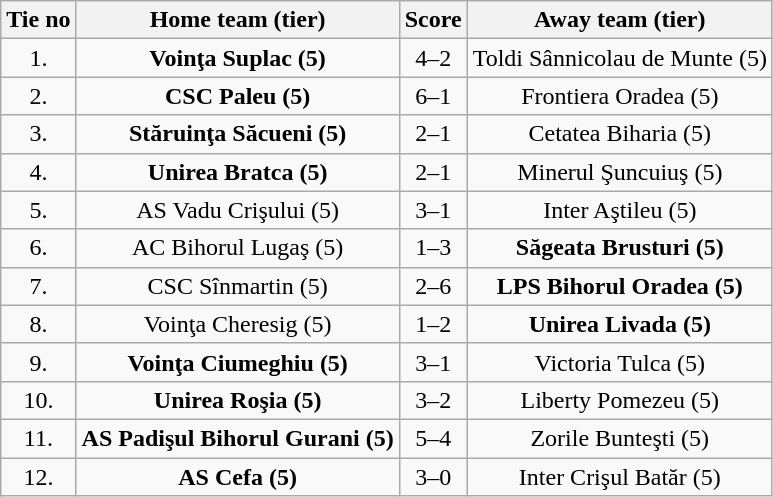<table class="wikitable" style="text-align: center">
<tr>
<th>Tie no</th>
<th>Home team (tier)</th>
<th>Score</th>
<th>Away team (tier)</th>
</tr>
<tr>
<td>1.</td>
<td><strong>Voinţa Suplac (5)</strong></td>
<td>4–2</td>
<td>Toldi Sânnicolau de Munte (5)</td>
</tr>
<tr>
<td>2.</td>
<td><strong>CSC Paleu (5)</strong></td>
<td>6–1</td>
<td>Frontiera Oradea (5)</td>
</tr>
<tr>
<td>3.</td>
<td><strong>Stăruinţa Săcueni (5)</strong></td>
<td>2–1</td>
<td>Cetatea Biharia (5)</td>
</tr>
<tr>
<td>4.</td>
<td><strong>Unirea Bratca (5)</strong></td>
<td>2–1</td>
<td>Minerul Şuncuiuş (5)</td>
</tr>
<tr>
<td>5.</td>
<td>AS Vadu Crişului (5)</td>
<td>3–1 </td>
<td>Inter Aştileu (5)</td>
</tr>
<tr>
<td>6.</td>
<td>AC Bihorul Lugaş (5)</td>
<td>1–3</td>
<td><strong>Săgeata Brusturi (5)</strong></td>
</tr>
<tr>
<td>7.</td>
<td>CSC Sînmartin (5)</td>
<td>2–6</td>
<td><strong>LPS Bihorul Oradea (5)</strong></td>
</tr>
<tr>
<td>8.</td>
<td>Voinţa Cheresig (5)</td>
<td>1–2</td>
<td><strong>Unirea Livada (5)</strong></td>
</tr>
<tr>
<td>9.</td>
<td><strong>Voinţa Ciumeghiu (5)</strong></td>
<td>3–1</td>
<td>Victoria Tulca (5)</td>
</tr>
<tr>
<td>10.</td>
<td><strong>Unirea Roşia (5)</strong></td>
<td>3–2</td>
<td>Liberty Pomezeu (5)</td>
</tr>
<tr>
<td>11.</td>
<td><strong>AS Padişul Bihorul Gurani (5)</strong></td>
<td>5–4</td>
<td>Zorile Bunteşti (5)</td>
</tr>
<tr>
<td>12.</td>
<td><strong>AS Cefa (5)</strong></td>
<td>3–0</td>
<td>Inter Crişul Batăr (5)</td>
</tr>
</table>
